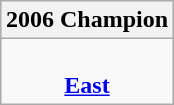<table class=wikitable style="text-align:center; margin:auto">
<tr>
<th>2006 Champion</th>
</tr>
<tr>
<td><br><strong><a href='#'>East</a></strong><br></td>
</tr>
</table>
